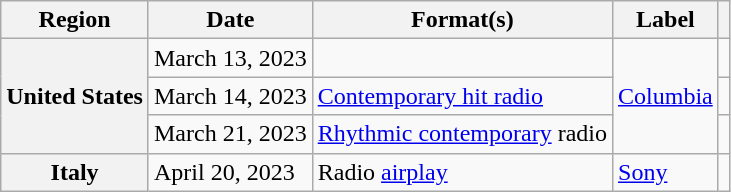<table class="wikitable plainrowheaders">
<tr>
<th scope="col">Region</th>
<th scope="col">Date</th>
<th scope="col">Format(s)</th>
<th scope="col">Label</th>
<th scope="col"></th>
</tr>
<tr>
<th rowspan="3" scope="row">United States</th>
<td>March 13, 2023</td>
<td></td>
<td rowspan="3"><a href='#'>Columbia</a></td>
<td align="center"></td>
</tr>
<tr>
<td>March 14, 2023</td>
<td><a href='#'>Contemporary hit radio</a></td>
<td align="center"></td>
</tr>
<tr>
<td>March 21, 2023</td>
<td><a href='#'>Rhythmic contemporary</a> radio</td>
<td align="center"></td>
</tr>
<tr>
<th scope="row">Italy</th>
<td>April 20, 2023</td>
<td>Radio <a href='#'>airplay</a></td>
<td><a href='#'>Sony</a></td>
<td align="center"></td>
</tr>
</table>
